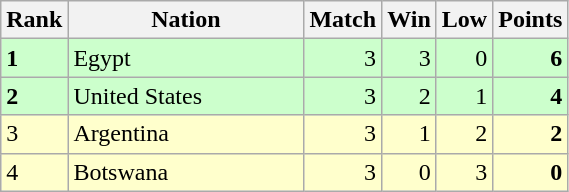<table class="wikitable">
<tr>
<th width=20>Rank</th>
<th width=150>Nation</th>
<th width=20>Match</th>
<th width=20>Win</th>
<th width=20>Low</th>
<th width=20>Points</th>
</tr>
<tr align="right" style="background:#ccffcc;">
<td align="left"><strong>1</strong></td>
<td align="left"> Egypt</td>
<td>3</td>
<td>3</td>
<td>0</td>
<td><strong>6</strong></td>
</tr>
<tr align="right" style="background:#ccffcc;">
<td align="left"><strong>2</strong></td>
<td align="left"> United States</td>
<td>3</td>
<td>2</td>
<td>1</td>
<td><strong>4</strong></td>
</tr>
<tr align="right" style="background:#ffffcc;">
<td align="left">3</td>
<td align="left"> Argentina</td>
<td>3</td>
<td>1</td>
<td>2</td>
<td><strong>2</strong></td>
</tr>
<tr align="right" style="background:#ffffcc;">
<td align="left">4</td>
<td align="left"> Botswana</td>
<td>3</td>
<td>0</td>
<td>3</td>
<td><strong>0</strong></td>
</tr>
</table>
